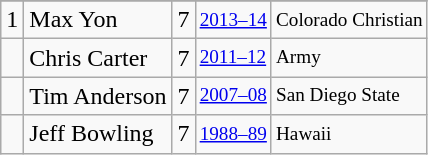<table class="wikitable">
<tr>
</tr>
<tr>
<td>1</td>
<td>Max Yon</td>
<td>7</td>
<td style="font-size:80%;"><a href='#'>2013–14</a></td>
<td style="font-size:80%;">Colorado Christian</td>
</tr>
<tr>
<td></td>
<td>Chris Carter</td>
<td>7</td>
<td style="font-size:80%;"><a href='#'>2011–12</a></td>
<td style="font-size:80%;">Army</td>
</tr>
<tr>
<td></td>
<td>Tim Anderson</td>
<td>7</td>
<td style="font-size:80%;"><a href='#'>2007–08</a></td>
<td style="font-size:80%;">San Diego State</td>
</tr>
<tr>
<td></td>
<td>Jeff Bowling</td>
<td>7</td>
<td style="font-size:80%;"><a href='#'>1988–89</a></td>
<td style="font-size:80%;">Hawaii</td>
</tr>
</table>
